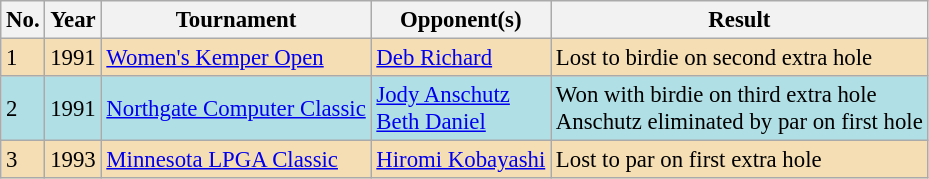<table class="wikitable" style="font-size:95%;">
<tr>
<th>No.</th>
<th>Year</th>
<th>Tournament</th>
<th>Opponent(s)</th>
<th>Result</th>
</tr>
<tr style="background:#F5DEB3;">
<td>1</td>
<td>1991</td>
<td><a href='#'>Women's Kemper Open</a></td>
<td> <a href='#'>Deb Richard</a></td>
<td>Lost to birdie on second extra hole</td>
</tr>
<tr style="background:#B0E0E6;">
<td>2</td>
<td>1991</td>
<td><a href='#'>Northgate Computer Classic</a></td>
<td> <a href='#'>Jody Anschutz</a><br> <a href='#'>Beth Daniel</a></td>
<td>Won with birdie on third extra hole<br>Anschutz eliminated by par on first hole</td>
</tr>
<tr style="background:#F5DEB3;">
<td>3</td>
<td>1993</td>
<td><a href='#'>Minnesota LPGA Classic</a></td>
<td> <a href='#'>Hiromi Kobayashi</a></td>
<td>Lost to par on first extra hole</td>
</tr>
</table>
